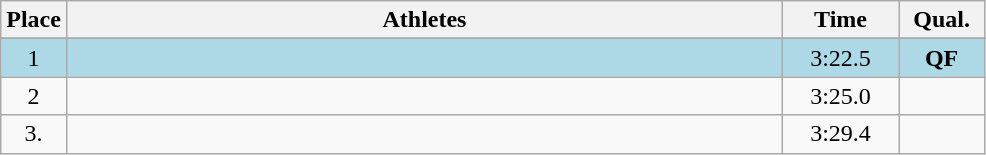<table class=wikitable style="text-align:center">
<tr>
<th width=20>Place</th>
<th width=470>Athletes</th>
<th width=70>Time</th>
<th width=50>Qual.</th>
</tr>
<tr>
</tr>
<tr bgcolor=lightblue>
<td>1</td>
<td align=left></td>
<td>3:22.5</td>
<td><strong>QF</strong></td>
</tr>
<tr>
<td>2</td>
<td align=left></td>
<td>3:25.0</td>
<td></td>
</tr>
<tr>
<td>3.</td>
<td align=left></td>
<td>3:29.4</td>
<td></td>
</tr>
</table>
